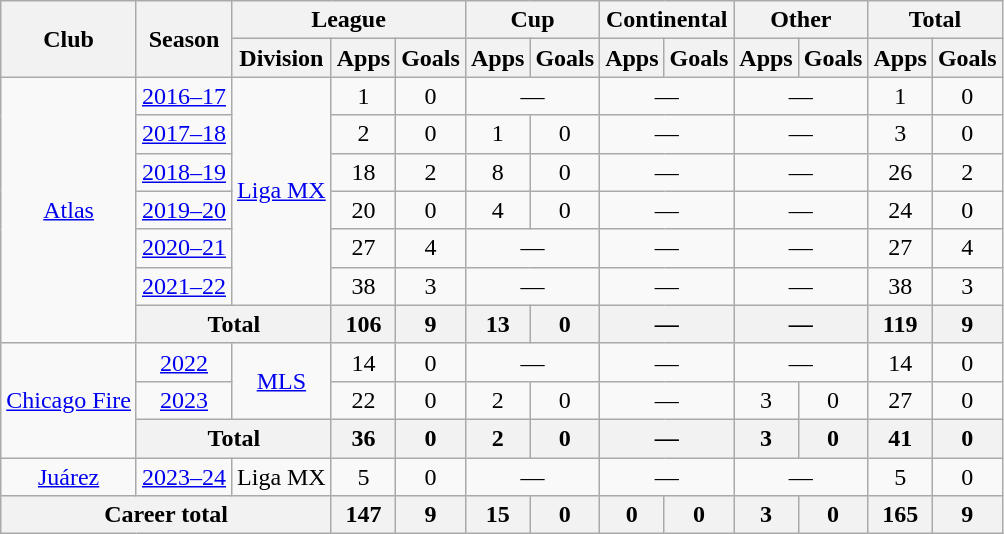<table class="wikitable" style="text-align:center">
<tr>
<th rowspan="2">Club</th>
<th rowspan="2">Season</th>
<th colspan="3">League</th>
<th colspan="2">Cup</th>
<th colspan="2">Continental</th>
<th colspan="2">Other</th>
<th colspan="2">Total</th>
</tr>
<tr>
<th>Division</th>
<th>Apps</th>
<th>Goals</th>
<th>Apps</th>
<th>Goals</th>
<th>Apps</th>
<th>Goals</th>
<th>Apps</th>
<th>Goals</th>
<th>Apps</th>
<th>Goals</th>
</tr>
<tr>
<td rowspan="7"><a href='#'>Atlas</a></td>
<td><a href='#'>2016–17</a></td>
<td rowspan="6"><a href='#'>Liga MX</a></td>
<td>1</td>
<td>0</td>
<td colspan=2>—</td>
<td colspan=2>—</td>
<td colspan=2>—</td>
<td>1</td>
<td>0</td>
</tr>
<tr>
<td><a href='#'>2017–18</a></td>
<td>2</td>
<td>0</td>
<td>1</td>
<td>0</td>
<td colspan=2>—</td>
<td colspan=2>—</td>
<td>3</td>
<td>0</td>
</tr>
<tr>
<td><a href='#'>2018–19</a></td>
<td>18</td>
<td>2</td>
<td>8</td>
<td>0</td>
<td colspan=2>—</td>
<td colspan=2>—</td>
<td>26</td>
<td>2</td>
</tr>
<tr>
<td><a href='#'>2019–20</a></td>
<td>20</td>
<td>0</td>
<td>4</td>
<td>0</td>
<td colspan=2>—</td>
<td colspan=2>—</td>
<td>24</td>
<td>0</td>
</tr>
<tr>
<td><a href='#'>2020–21</a></td>
<td>27</td>
<td>4</td>
<td colspan=2>—</td>
<td colspan=2>—</td>
<td colspan=2>—</td>
<td>27</td>
<td>4</td>
</tr>
<tr>
<td><a href='#'>2021–22</a></td>
<td>38</td>
<td>3</td>
<td colspan=2>—</td>
<td colspan=2>—</td>
<td colspan=2>—</td>
<td>38</td>
<td>3</td>
</tr>
<tr>
<th colspan="2">Total</th>
<th>106</th>
<th>9</th>
<th>13</th>
<th>0</th>
<th colspan=2>—</th>
<th colspan=2>—</th>
<th>119</th>
<th>9</th>
</tr>
<tr>
<td rowspan="3"><a href='#'>Chicago Fire</a></td>
<td><a href='#'>2022</a></td>
<td rowspan="2"><a href='#'>MLS</a></td>
<td>14</td>
<td>0</td>
<td colspan=2>—</td>
<td colspan=2>—</td>
<td colspan=2>—</td>
<td>14</td>
<td>0</td>
</tr>
<tr>
<td><a href='#'>2023</a></td>
<td>22</td>
<td>0</td>
<td>2</td>
<td>0</td>
<td colspan=2>—</td>
<td>3</td>
<td>0</td>
<td>27</td>
<td>0</td>
</tr>
<tr>
<th colspan="2">Total</th>
<th>36</th>
<th>0</th>
<th>2</th>
<th>0</th>
<th colspan=2>—</th>
<th>3</th>
<th>0</th>
<th>41</th>
<th>0</th>
</tr>
<tr>
<td rowspan="1"><a href='#'>Juárez</a></td>
<td><a href='#'>2023–24</a></td>
<td rowspan="1">Liga MX</td>
<td>5</td>
<td>0</td>
<td colspan=2>—</td>
<td colspan=2>—</td>
<td colspan=2>—</td>
<td>5</td>
<td>0</td>
</tr>
<tr>
<th colspan="3">Career total</th>
<th>147</th>
<th>9</th>
<th>15</th>
<th>0</th>
<th>0</th>
<th>0</th>
<th>3</th>
<th>0</th>
<th>165</th>
<th>9</th>
</tr>
</table>
